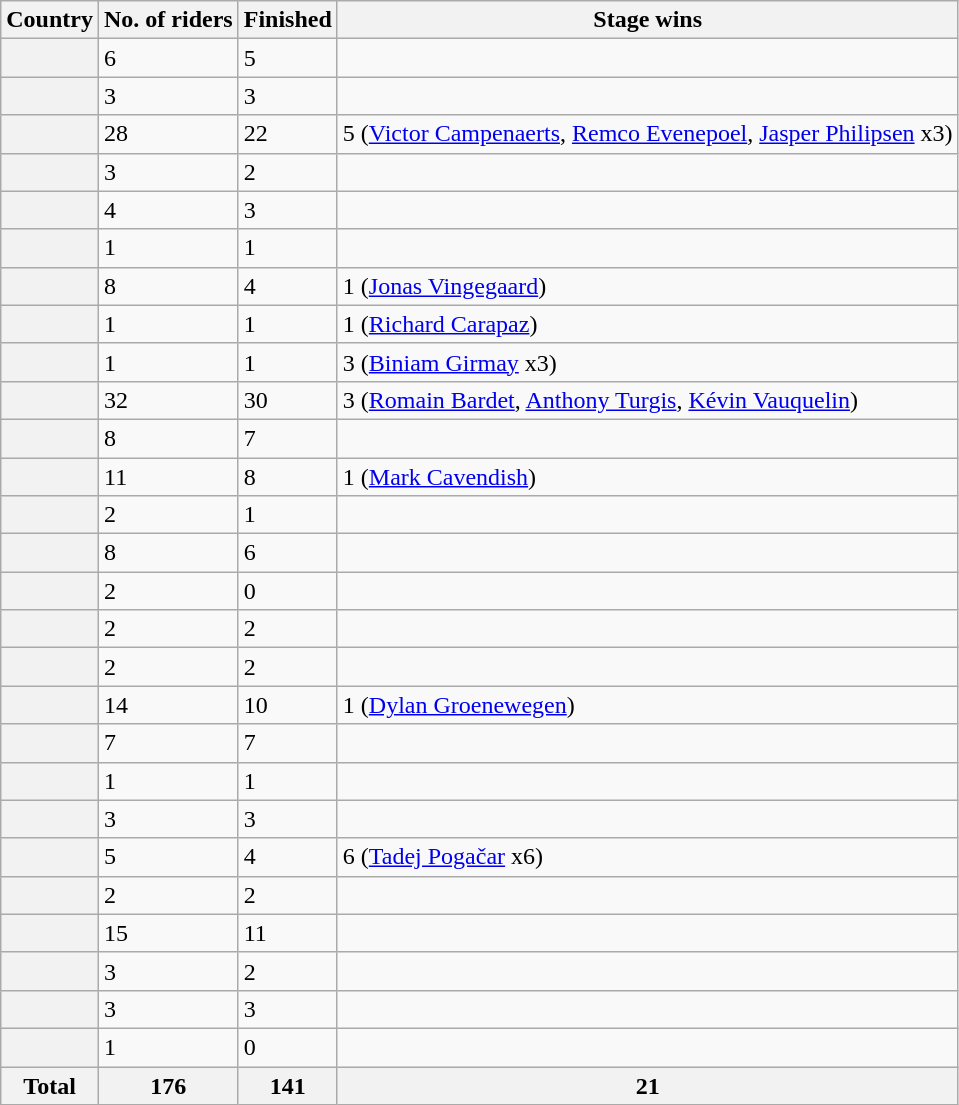<table class="wikitable sortable plainrowheaders">
<tr>
<th scope="col">Country</th>
<th scope="col">No. of riders</th>
<th scope="col">Finished</th>
<th scope="col">Stage wins</th>
</tr>
<tr>
<th scope="row"></th>
<td>6</td>
<td>5</td>
<td></td>
</tr>
<tr>
<th scope="row"></th>
<td>3</td>
<td>3</td>
<td></td>
</tr>
<tr>
<th scope="row"></th>
<td>28</td>
<td>22</td>
<td>5 (<a href='#'>Victor Campenaerts</a>, <a href='#'>Remco Evenepoel</a>, <a href='#'>Jasper Philipsen</a> x3)</td>
</tr>
<tr>
<th scope="row"></th>
<td>3</td>
<td>2</td>
<td></td>
</tr>
<tr>
<th scope="row"></th>
<td>4</td>
<td>3</td>
<td></td>
</tr>
<tr>
<th scope="row"></th>
<td>1</td>
<td>1</td>
<td></td>
</tr>
<tr>
<th scope="row"></th>
<td>8</td>
<td>4</td>
<td>1 (<a href='#'>Jonas Vingegaard</a>)</td>
</tr>
<tr>
<th scope="row"></th>
<td>1</td>
<td>1</td>
<td>1 (<a href='#'>Richard Carapaz</a>)</td>
</tr>
<tr>
<th scope="row"></th>
<td>1</td>
<td>1</td>
<td>3 (<a href='#'>Biniam Girmay</a> x3)</td>
</tr>
<tr>
<th scope="row"></th>
<td>32</td>
<td>30</td>
<td>3 (<a href='#'>Romain Bardet</a>, <a href='#'>Anthony Turgis</a>, <a href='#'>Kévin Vauquelin</a>)</td>
</tr>
<tr>
<th scope="row"></th>
<td>8</td>
<td>7</td>
<td></td>
</tr>
<tr>
<th scope="row"></th>
<td>11</td>
<td>8</td>
<td>1 (<a href='#'>Mark Cavendish</a>)</td>
</tr>
<tr>
<th scope="row"></th>
<td>2</td>
<td>1</td>
<td></td>
</tr>
<tr>
<th scope="row"></th>
<td>8</td>
<td>6</td>
<td></td>
</tr>
<tr>
<th scope="row"></th>
<td>2</td>
<td>0</td>
<td></td>
</tr>
<tr>
<th scope="row"></th>
<td>2</td>
<td>2</td>
<td></td>
</tr>
<tr>
<th scope="row"></th>
<td>2</td>
<td>2</td>
<td></td>
</tr>
<tr>
<th scope="row"></th>
<td>14</td>
<td>10</td>
<td>1 (<a href='#'>Dylan Groenewegen</a>)</td>
</tr>
<tr>
<th scope="row"></th>
<td>7</td>
<td>7</td>
<td></td>
</tr>
<tr>
<th scope="row"></th>
<td>1</td>
<td>1</td>
<td></td>
</tr>
<tr>
<th scope="row"></th>
<td>3</td>
<td>3</td>
<td></td>
</tr>
<tr>
<th scope="row"></th>
<td>5</td>
<td>4</td>
<td>6 (<a href='#'>Tadej Pogačar</a> x6)</td>
</tr>
<tr>
<th scope="row"></th>
<td>2</td>
<td>2</td>
<td></td>
</tr>
<tr>
<th scope="row"></th>
<td>15</td>
<td>11</td>
<td></td>
</tr>
<tr>
<th scope="row"></th>
<td>3</td>
<td>2</td>
<td></td>
</tr>
<tr>
<th scope="row"></th>
<td>3</td>
<td>3</td>
<td></td>
</tr>
<tr>
<th scope="row"></th>
<td>1</td>
<td>0</td>
<td></td>
</tr>
<tr>
<th scope="row">Total</th>
<th>176</th>
<th>141</th>
<th>21</th>
</tr>
</table>
